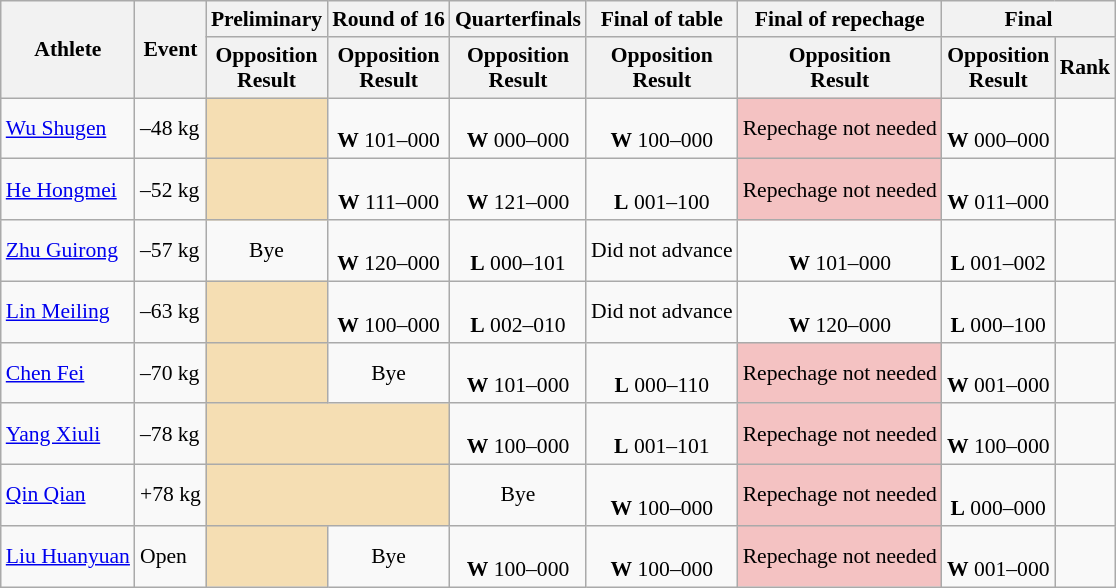<table class=wikitable style="font-size:90%">
<tr>
<th rowspan=2>Athlete</th>
<th rowspan=2>Event</th>
<th>Preliminary</th>
<th>Round of 16</th>
<th>Quarterfinals</th>
<th>Final of table</th>
<th>Final of repechage</th>
<th colspan=2>Final</th>
</tr>
<tr>
<th>Opposition<br>Result</th>
<th>Opposition<br>Result</th>
<th>Opposition<br>Result</th>
<th>Opposition<br>Result</th>
<th>Opposition<br>Result</th>
<th>Opposition<br>Result</th>
<th>Rank</th>
</tr>
<tr>
<td><a href='#'>Wu Shugen</a></td>
<td>–48 kg</td>
<td style="background:wheat;"></td>
<td align=center><br><strong>W</strong> 101–000</td>
<td align=center><br><strong>W</strong> 000–000</td>
<td align=center><br><strong>W</strong> 100–000</td>
<td style="background:#f4c2c2; text-align:center;">Repechage not needed</td>
<td align=center><br><strong>W</strong> 000–000</td>
<td align=center></td>
</tr>
<tr>
<td><a href='#'>He Hongmei</a></td>
<td>–52 kg</td>
<td style="background:wheat;"></td>
<td align=center><br><strong>W</strong> 111–000</td>
<td align=center><br><strong>W</strong> 121–000</td>
<td align=center><br><strong>L</strong> 001–100</td>
<td style="background:#f4c2c2; text-align:center;">Repechage not needed</td>
<td align=center><br><strong>W</strong> 011–000</td>
<td align=center></td>
</tr>
<tr>
<td><a href='#'>Zhu Guirong</a></td>
<td>–57 kg</td>
<td align=center>Bye</td>
<td align=center><br><strong>W</strong> 120–000</td>
<td align=center><br><strong>L</strong> 000–101</td>
<td align=center>Did not advance</td>
<td align=center><br><strong>W</strong> 101–000</td>
<td align=center><br><strong>L</strong> 001–002</td>
<td></td>
</tr>
<tr>
<td><a href='#'>Lin Meiling</a></td>
<td>–63 kg</td>
<td style="background:wheat;"></td>
<td align=center><br><strong>W</strong> 100–000</td>
<td align=center><br><strong>L</strong> 002–010</td>
<td align=center>Did not advance</td>
<td align=center><br><strong>W</strong> 120–000</td>
<td align=center><br><strong>L</strong> 000–100</td>
<td></td>
</tr>
<tr>
<td><a href='#'>Chen Fei</a></td>
<td>–70 kg</td>
<td style="background:wheat;"></td>
<td align=center>Bye</td>
<td align=center><br><strong>W</strong> 101–000</td>
<td align=center><br><strong>L</strong> 000–110</td>
<td style="background:#f4c2c2; text-align:center;">Repechage not needed</td>
<td align=center><br><strong>W</strong> 001–000</td>
<td align=center></td>
</tr>
<tr>
<td><a href='#'>Yang Xiuli</a></td>
<td>–78 kg</td>
<td colspan=2 style="background:wheat;"></td>
<td align=center><br><strong>W</strong> 100–000</td>
<td align=center><br><strong>L</strong> 001–101</td>
<td style="background:#f4c2c2; text-align:center;">Repechage not needed</td>
<td align=center><br><strong>W</strong> 100–000</td>
<td align=center></td>
</tr>
<tr>
<td><a href='#'>Qin Qian</a></td>
<td align=center>+78 kg</td>
<td colspan=2 style="background:wheat;"></td>
<td align=center>Bye</td>
<td align=center><br><strong>W</strong> 100–000</td>
<td style="background:#f4c2c2; text-align:center;">Repechage not needed</td>
<td align=center><br><strong>L</strong> 000–000</td>
<td align=center></td>
</tr>
<tr>
<td><a href='#'>Liu Huanyuan</a></td>
<td>Open</td>
<td style="background:wheat;"></td>
<td align=center>Bye</td>
<td align=center><br><strong>W</strong> 100–000</td>
<td align=center><br><strong>W</strong> 100–000</td>
<td style="background:#f4c2c2; text-align:center;">Repechage not needed</td>
<td align=center><br><strong>W</strong> 001–000</td>
<td align=center></td>
</tr>
</table>
